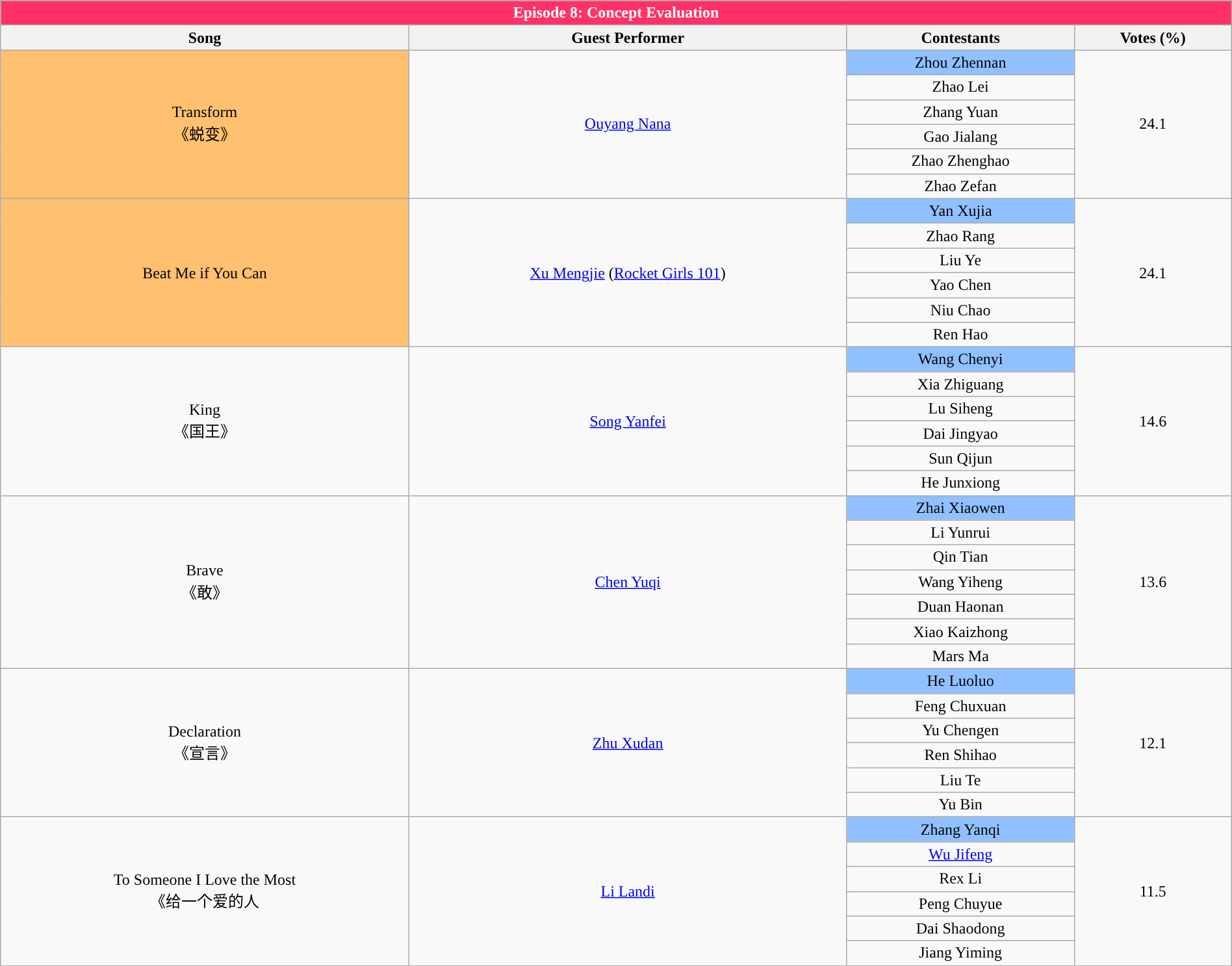<table class="wikitable sortable" style="text-align:center" width="100%">
<tr>
<th colspan="4" style="background:#FF3166; color:white">Episode 8: Concept Evaluation</th>
</tr>
<tr>
<th>Song</th>
<th>Guest Performer</th>
<th>Contestants</th>
<th>Votes (%)</th>
</tr>
<tr>
<td rowspan="6" style="background:#FFC06F">Transform<br>《蜕变》</td>
<td rowspan="6"><a href='#'>Ouyang Nana</a></td>
<td style=background:#90C0FF;>Zhou Zhennan</td>
<td rowspan="6">24.1</td>
</tr>
<tr>
<td>Zhao Lei</td>
</tr>
<tr>
<td>Zhang Yuan</td>
</tr>
<tr>
<td>Gao Jialang</td>
</tr>
<tr>
<td>Zhao Zhenghao</td>
</tr>
<tr>
<td>Zhao Zefan</td>
</tr>
<tr>
<td rowspan="6" style="background:#FFC06F">Beat Me if You Can</td>
<td rowspan="6"><a href='#'>Xu Mengjie</a> (<a href='#'>Rocket Girls 101</a>)</td>
<td style=background:#90C0FF;>Yan Xujia</td>
<td rowspan="6">24.1</td>
</tr>
<tr>
<td>Zhao Rang</td>
</tr>
<tr>
<td>Liu Ye</td>
</tr>
<tr>
<td>Yao Chen</td>
</tr>
<tr>
<td>Niu Chao</td>
</tr>
<tr>
<td>Ren Hao</td>
</tr>
<tr>
<td rowspan="6">King<br>《国王》</td>
<td rowspan="6"><a href='#'>Song Yanfei</a></td>
<td style=background:#90C0FF;>Wang Chenyi</td>
<td rowspan="6">14.6</td>
</tr>
<tr>
<td>Xia Zhiguang</td>
</tr>
<tr>
<td>Lu Siheng</td>
</tr>
<tr>
<td>Dai Jingyao</td>
</tr>
<tr>
<td>Sun Qijun</td>
</tr>
<tr>
<td>He Junxiong</td>
</tr>
<tr>
<td rowspan=7>Brave<br>《敢》</td>
<td rowspan="7"><a href='#'>Chen Yuqi</a></td>
<td style=background:#90C0FF;>Zhai Xiaowen</td>
<td rowspan="7">13.6</td>
</tr>
<tr>
<td>Li Yunrui</td>
</tr>
<tr>
<td>Qin Tian</td>
</tr>
<tr>
<td>Wang Yiheng</td>
</tr>
<tr>
<td>Duan Haonan</td>
</tr>
<tr>
<td>Xiao Kaizhong</td>
</tr>
<tr>
<td>Mars Ma</td>
</tr>
<tr>
<td rowspan=6>Declaration<br>《宣言》</td>
<td rowspan="6"><a href='#'>Zhu Xudan</a></td>
<td style=background:#90C0FF;>He Luoluo</td>
<td rowspan="6">12.1</td>
</tr>
<tr>
<td>Feng Chuxuan</td>
</tr>
<tr>
<td>Yu Chengen</td>
</tr>
<tr>
<td>Ren Shihao</td>
</tr>
<tr>
<td>Liu Te</td>
</tr>
<tr>
<td>Yu Bin</td>
</tr>
<tr>
<td rowspan=6>To Someone I Love the Most<br>《给一个爱的人</td>
<td rowspan="6"><a href='#'>Li Landi</a></td>
<td style=background:#90C0FF;>Zhang Yanqi</td>
<td rowspan="6">11.5</td>
</tr>
<tr>
<td><a href='#'>Wu Jifeng</a></td>
</tr>
<tr>
<td>Rex Li</td>
</tr>
<tr>
<td>Peng Chuyue</td>
</tr>
<tr>
<td>Dai Shaodong</td>
</tr>
<tr>
<td>Jiang Yiming</td>
</tr>
</table>
